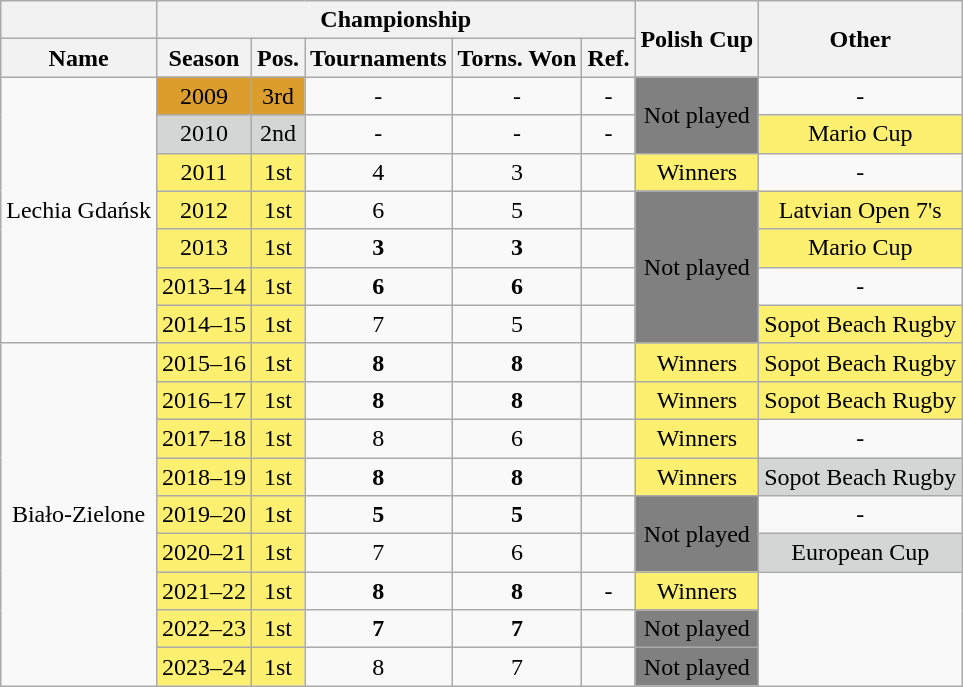<table class="wikitable" style="text-align: center">
<tr>
<th></th>
<th colspan=5>Championship</th>
<th rowspan=2>Polish Cup</th>
<th rowspan=2>Other</th>
</tr>
<tr>
<th>Name</th>
<th>Season</th>
<th>Pos.</th>
<th>Tournaments</th>
<th>Torns. Won</th>
<th>Ref.</th>
</tr>
<tr>
<td rowspan=7>Lechia Gdańsk</td>
<td bgcolor="#db9e2c">2009</td>
<td bgcolor="#db9e2c">3rd</td>
<td>-</td>
<td>-</td>
<td>-</td>
<td bgcolor=grey rowspan=2>Not played</td>
<td>-</td>
</tr>
<tr>
<td bgcolor="#d4d6d6">2010</td>
<td bgcolor="#d4d6d6">2nd</td>
<td>-</td>
<td>-</td>
<td>-</td>
<td bgcolor="#fdf071">Mario Cup</td>
</tr>
<tr>
<td bgcolor="#fdf071">2011</td>
<td bgcolor="#fdf071">1st</td>
<td>4</td>
<td>3</td>
<td></td>
<td bgcolor="#fdf071">Winners</td>
<td>-</td>
</tr>
<tr>
<td bgcolor="#fdf071">2012</td>
<td bgcolor="#fdf071">1st</td>
<td>6</td>
<td>5</td>
<td></td>
<td bgcolor=grey rowspan=4>Not played</td>
<td bgcolor="#fdf071">Latvian Open 7's</td>
</tr>
<tr>
<td bgcolor="#fdf071">2013</td>
<td bgcolor="#fdf071">1st</td>
<td><strong>3</strong></td>
<td><strong>3</strong></td>
<td></td>
<td bgcolor="#fdf071">Mario Cup</td>
</tr>
<tr>
<td bgcolor="#fdf071">2013–14</td>
<td bgcolor="#fdf071">1st</td>
<td><strong>6</strong></td>
<td><strong>6</strong></td>
<td></td>
<td>-</td>
</tr>
<tr>
<td bgcolor="#fdf071">2014–15</td>
<td bgcolor="#fdf071">1st</td>
<td>7</td>
<td>5</td>
<td></td>
<td bgcolor="#fdf071">Sopot Beach Rugby</td>
</tr>
<tr>
<td rowspan=9>Biało-Zielone</td>
<td bgcolor="#fdf071">2015–16</td>
<td bgcolor="#fdf071">1st</td>
<td><strong>8</strong></td>
<td><strong>8</strong></td>
<td></td>
<td bgcolor="#fdf071">Winners</td>
<td bgcolor="#fdf071">Sopot Beach Rugby</td>
</tr>
<tr>
<td bgcolor="#fdf071">2016–17</td>
<td bgcolor="#fdf071">1st</td>
<td><strong>8</strong></td>
<td><strong>8</strong></td>
<td></td>
<td bgcolor="#fdf071">Winners</td>
<td bgcolor="#fdf071">Sopot Beach Rugby</td>
</tr>
<tr>
<td bgcolor="#fdf071">2017–18</td>
<td bgcolor="#fdf071">1st</td>
<td>8</td>
<td>6</td>
<td></td>
<td bgcolor="#fdf071">Winners</td>
<td>-</td>
</tr>
<tr>
<td bgcolor="#fdf071">2018–19</td>
<td bgcolor="#fdf071">1st</td>
<td><strong>8</strong></td>
<td><strong>8</strong></td>
<td></td>
<td bgcolor="#fdf071">Winners</td>
<td bgcolor="#d4d6d6">Sopot Beach Rugby</td>
</tr>
<tr>
<td bgcolor="#fdf071">2019–20</td>
<td bgcolor="#fdf071">1st</td>
<td><strong>5</strong></td>
<td><strong>5</strong></td>
<td></td>
<td bgcolor=grey rowspan=2>Not played</td>
<td>-</td>
</tr>
<tr>
<td bgcolor="#fdf071">2020–21</td>
<td bgcolor="#fdf071">1st</td>
<td>7</td>
<td>6</td>
<td></td>
<td bgcolor="#d4d6d6">European Cup</td>
</tr>
<tr>
<td bgcolor="#fdf071">2021–22</td>
<td bgcolor="#fdf071">1st</td>
<td><strong>8</strong></td>
<td><strong>8</strong></td>
<td>-</td>
<td bgcolor="#fdf071">Winners</td>
</tr>
<tr>
<td bgcolor="#fdf071">2022–23</td>
<td bgcolor="#fdf071">1st</td>
<td><strong>7</strong></td>
<td><strong>7</strong></td>
<td></td>
<td bgcolor=grey>Not played</td>
</tr>
<tr>
<td bgcolor="#fdf071">2023–24</td>
<td bgcolor="#fdf071">1st</td>
<td>8</td>
<td>7</td>
<td></td>
<td bgcolor=grey>Not played</td>
</tr>
</table>
